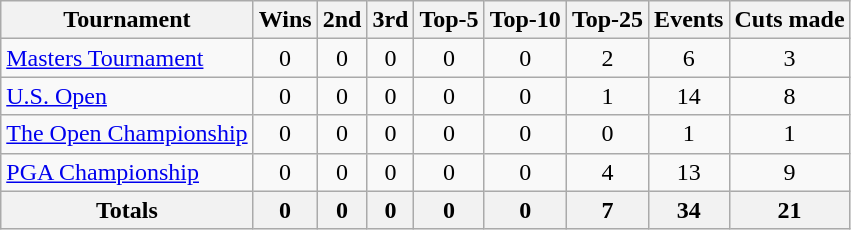<table class=wikitable style=text-align:center>
<tr>
<th>Tournament</th>
<th>Wins</th>
<th>2nd</th>
<th>3rd</th>
<th>Top-5</th>
<th>Top-10</th>
<th>Top-25</th>
<th>Events</th>
<th>Cuts made</th>
</tr>
<tr>
<td align=left><a href='#'>Masters Tournament</a></td>
<td>0</td>
<td>0</td>
<td>0</td>
<td>0</td>
<td>0</td>
<td>2</td>
<td>6</td>
<td>3</td>
</tr>
<tr>
<td align=left><a href='#'>U.S. Open</a></td>
<td>0</td>
<td>0</td>
<td>0</td>
<td>0</td>
<td>0</td>
<td>1</td>
<td>14</td>
<td>8</td>
</tr>
<tr>
<td align=left><a href='#'>The Open Championship</a></td>
<td>0</td>
<td>0</td>
<td>0</td>
<td>0</td>
<td>0</td>
<td>0</td>
<td>1</td>
<td>1</td>
</tr>
<tr>
<td align=left><a href='#'>PGA Championship</a></td>
<td>0</td>
<td>0</td>
<td>0</td>
<td>0</td>
<td>0</td>
<td>4</td>
<td>13</td>
<td>9</td>
</tr>
<tr>
<th>Totals</th>
<th>0</th>
<th>0</th>
<th>0</th>
<th>0</th>
<th>0</th>
<th>7</th>
<th>34</th>
<th>21</th>
</tr>
</table>
